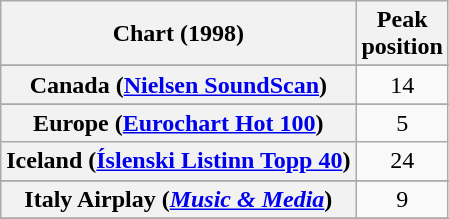<table class="wikitable sortable plainrowheaders" style="text-align:center">
<tr>
<th>Chart (1998)</th>
<th>Peak<br>position</th>
</tr>
<tr>
</tr>
<tr>
</tr>
<tr>
<th scope="row">Canada (<a href='#'>Nielsen SoundScan</a>)</th>
<td>14</td>
</tr>
<tr>
</tr>
<tr>
<th scope="row">Europe (<a href='#'>Eurochart Hot 100</a>)</th>
<td>5</td>
</tr>
<tr>
<th scope="row">Iceland (<a href='#'>Íslenski Listinn Topp 40</a>)</th>
<td>24</td>
</tr>
<tr>
</tr>
<tr>
<th scope="row">Italy Airplay (<em><a href='#'>Music & Media</a></em>)</th>
<td>9</td>
</tr>
<tr>
</tr>
<tr>
</tr>
<tr>
</tr>
<tr>
</tr>
</table>
